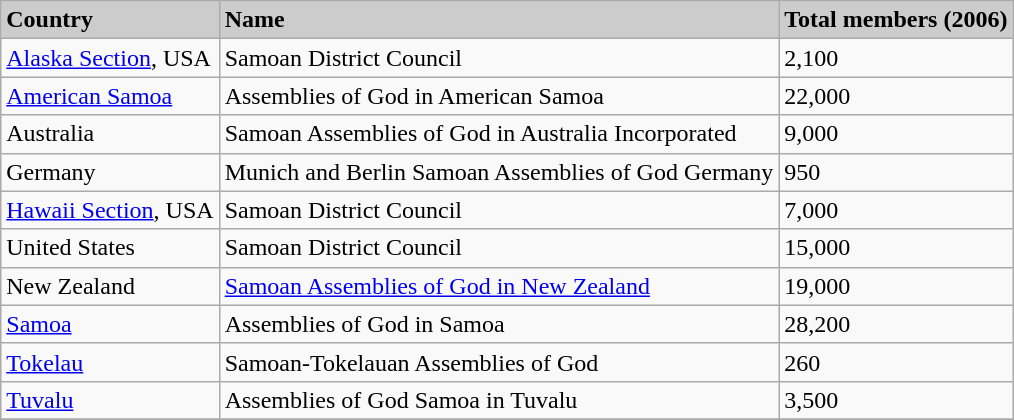<table class="wikitable">
<tr>
<td bgcolor="#cccccc"><strong>Country</strong></td>
<td bgcolor="#cccccc"><strong>Name</strong></td>
<td bgcolor="#cccccc"><strong>Total members (2006)</strong></td>
</tr>
<tr>
<td><a href='#'>Alaska Section</a>, USA</td>
<td>Samoan District Council</td>
<td>2,100</td>
</tr>
<tr>
<td><a href='#'>American Samoa</a></td>
<td>Assemblies of God in American Samoa</td>
<td>22,000</td>
</tr>
<tr>
<td>Australia</td>
<td>Samoan Assemblies of God in Australia Incorporated</td>
<td>9,000</td>
</tr>
<tr>
<td>Germany</td>
<td>Munich and Berlin Samoan Assemblies of God Germany</td>
<td>950</td>
</tr>
<tr>
<td><a href='#'>Hawaii Section</a>, USA</td>
<td>Samoan District Council</td>
<td>7,000</td>
</tr>
<tr>
<td>United States</td>
<td>Samoan District Council</td>
<td>15,000</td>
</tr>
<tr>
<td>New Zealand</td>
<td><a href='#'>Samoan Assemblies of God in New Zealand</a></td>
<td>19,000</td>
</tr>
<tr>
<td><a href='#'>Samoa</a></td>
<td>Assemblies of God in Samoa</td>
<td>28,200</td>
</tr>
<tr>
<td><a href='#'>Tokelau</a></td>
<td>Samoan-Tokelauan Assemblies of God</td>
<td>260</td>
</tr>
<tr>
<td><a href='#'>Tuvalu</a></td>
<td>Assemblies of God Samoa in Tuvalu</td>
<td>3,500</td>
</tr>
<tr>
</tr>
</table>
